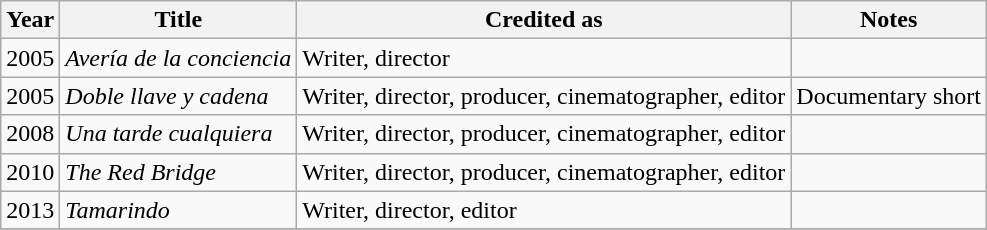<table class="wikitable">
<tr>
<th>Year</th>
<th>Title</th>
<th>Credited as</th>
<th>Notes</th>
</tr>
<tr>
<td style="text-align:center;">2005</td>
<td style="text-align:left;"><em>Avería de la conciencia</em></td>
<td style="text-align:left;">Writer, director</td>
<td style="text-align:left;"></td>
</tr>
<tr>
<td style="text-align:center;">2005</td>
<td style="text-align:left;"><em>Doble llave y cadena</em></td>
<td style="text-align:left;">Writer, director, producer, cinematographer, editor</td>
<td style="text-align:left;">Documentary short</td>
</tr>
<tr>
<td style="text-align:center;">2008</td>
<td style="text-align:left;"><em>Una tarde cualquiera</em></td>
<td style="text-align:left;">Writer, director, producer, cinematographer, editor</td>
<td style="text-align:left;"></td>
</tr>
<tr>
<td style="text-align:center;">2010</td>
<td style="text-align:left;"><em>The Red Bridge</em></td>
<td style="text-align:left;">Writer, director, producer, cinematographer, editor</td>
<td style="text-align:left;"></td>
</tr>
<tr>
<td style="text-align:center;">2013</td>
<td style="text-align:left;"><em>Tamarindo</em></td>
<td style="text-align:left;">Writer, director, editor</td>
<td style="text-align:left;"></td>
</tr>
<tr>
</tr>
</table>
